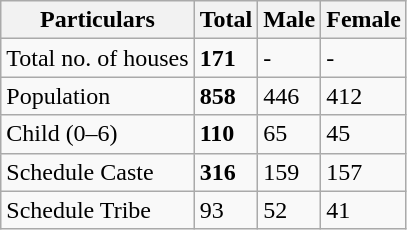<table class="wikitable">
<tr>
<th>Particulars</th>
<th>Total</th>
<th>Male</th>
<th>Female</th>
</tr>
<tr>
<td>Total no. of houses</td>
<td><strong>171</strong></td>
<td>-</td>
<td>-</td>
</tr>
<tr>
<td>Population</td>
<td><strong>858</strong></td>
<td>446</td>
<td>412</td>
</tr>
<tr>
<td>Child (0–6)</td>
<td><strong>110</strong></td>
<td>65</td>
<td>45</td>
</tr>
<tr>
<td>Schedule Caste</td>
<td><strong>316</strong></td>
<td>159</td>
<td>157</td>
</tr>
<tr>
<td>Schedule Tribe</td>
<td>93</td>
<td>52</td>
<td>41</td>
</tr>
</table>
